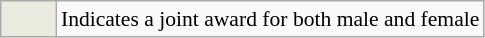<table class="wikitable" style="font-size:90%">
<tr>
<td bgcolor="#EBEBE0" width=30></td>
<td>Indicates a joint award for both male and female</td>
</tr>
</table>
